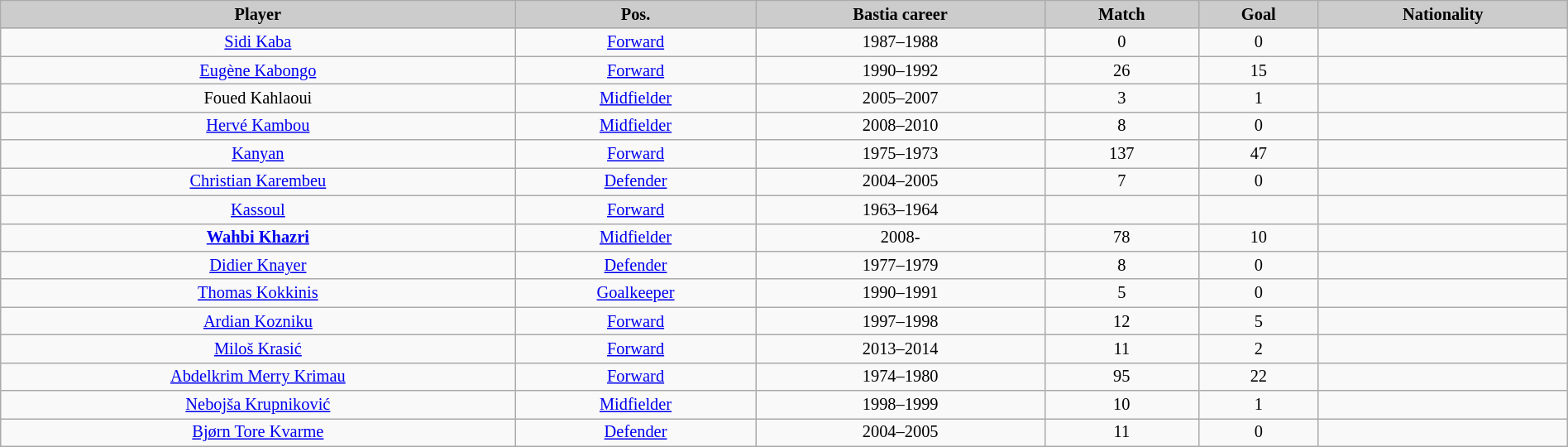<table cellpadding="4" cellspacing="0" border="1" width="100%" style="text-align: center; font-size: 85%; border: gray solid 1px; border-collapse: collapse;" class="wikitable sortable">
<tr bgcolor="#CCCCCC">
<td align="center"><strong>Player</strong></td>
<td align="center"><strong>Pos.</strong></td>
<td align="center"><strong>Bastia career</strong></td>
<td align="center"><strong>Match</strong></td>
<td align="center"><strong>Goal</strong></td>
<td align="center"><strong>Nationality</strong></td>
</tr>
<tr>
<td><a href='#'>Sidi Kaba</a></td>
<td><a href='#'>Forward</a></td>
<td>1987–1988</td>
<td>0</td>
<td>0</td>
<td></td>
</tr>
<tr>
<td><a href='#'>Eugène Kabongo</a></td>
<td><a href='#'>Forward</a></td>
<td>1990–1992</td>
<td>26</td>
<td>15</td>
<td></td>
</tr>
<tr>
<td>Foued Kahlaoui</td>
<td><a href='#'>Midfielder</a></td>
<td>2005–2007</td>
<td>3</td>
<td>1</td>
<td></td>
</tr>
<tr>
<td><a href='#'>Hervé Kambou</a></td>
<td><a href='#'>Midfielder</a></td>
<td>2008–2010</td>
<td>8</td>
<td>0</td>
<td></td>
</tr>
<tr>
<td><a href='#'>Kanyan</a></td>
<td><a href='#'>Forward</a></td>
<td>1975–1973</td>
<td>137</td>
<td>47</td>
<td></td>
</tr>
<tr>
<td><a href='#'>Christian Karembeu</a></td>
<td><a href='#'>Defender</a></td>
<td>2004–2005</td>
<td>7</td>
<td>0</td>
<td></td>
</tr>
<tr>
<td><a href='#'>Kassoul</a></td>
<td><a href='#'>Forward</a></td>
<td>1963–1964</td>
<td></td>
<td></td>
<td></td>
</tr>
<tr>
<td><strong><a href='#'>Wahbi Khazri</a></strong></td>
<td><a href='#'>Midfielder</a></td>
<td>2008-</td>
<td>78</td>
<td>10</td>
<td></td>
</tr>
<tr>
<td><a href='#'>Didier Knayer</a></td>
<td><a href='#'>Defender</a></td>
<td>1977–1979</td>
<td>8</td>
<td>0</td>
<td></td>
</tr>
<tr>
<td><a href='#'>Thomas Kokkinis</a></td>
<td><a href='#'>Goalkeeper</a></td>
<td>1990–1991</td>
<td>5</td>
<td>0</td>
<td></td>
</tr>
<tr>
<td><a href='#'>Ardian Kozniku</a></td>
<td><a href='#'>Forward</a></td>
<td>1997–1998</td>
<td>12</td>
<td>5</td>
<td></td>
</tr>
<tr>
<td><a href='#'>Miloš Krasić</a></td>
<td><a href='#'>Forward</a></td>
<td>2013–2014</td>
<td>11</td>
<td>2</td>
<td></td>
</tr>
<tr>
<td><a href='#'>Abdelkrim Merry Krimau</a></td>
<td><a href='#'>Forward</a></td>
<td>1974–1980</td>
<td>95</td>
<td>22</td>
<td></td>
</tr>
<tr>
<td><a href='#'>Nebojša Krupniković</a></td>
<td><a href='#'>Midfielder</a></td>
<td>1998–1999</td>
<td>10</td>
<td>1</td>
<td></td>
</tr>
<tr>
<td><a href='#'>Bjørn Tore Kvarme</a></td>
<td><a href='#'>Defender</a></td>
<td>2004–2005</td>
<td>11</td>
<td>0</td>
<td></td>
</tr>
</table>
